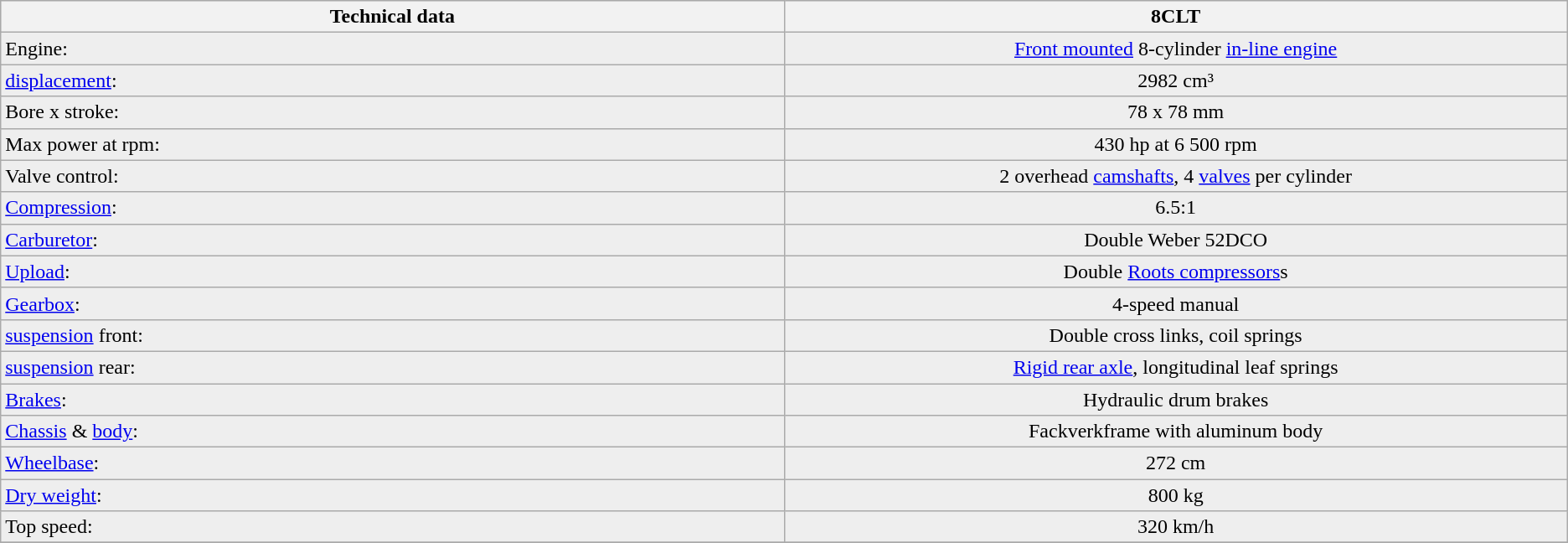<table class="prettytable">
<tr ---- bgcolor="#DDDDDD">
<th width="20%">Technical data</th>
<th width="20%">8CLT</th>
</tr>
<tr ---- bgcolor="#EEEEEE">
<td>Engine: </td>
<td align="center"><a href='#'>Front mounted</a> 8-cylinder <a href='#'>in-line engine</a></td>
</tr>
<tr ---- bgcolor="#EEEEEE">
<td><a href='#'>displacement</a>: </td>
<td align="center">2982 cm³</td>
</tr>
<tr ---- bgcolor="#EEEEEE">
<td>Bore x stroke: </td>
<td align="center">78 x 78 mm</td>
</tr>
<tr ---- bgcolor="#EEEEEE">
<td>Max power at rpm: </td>
<td align="center">430 hp at 6 500 rpm</td>
</tr>
<tr ---- bgcolor="#EEEEEE">
<td>Valve control: </td>
<td align="center">2 overhead <a href='#'>camshafts</a>, 4 <a href='#'>valves</a> per cylinder</td>
</tr>
<tr ---- bgcolor="#EEEEEE">
<td><a href='#'>Compression</a>: </td>
<td align="center">6.5:1</td>
</tr>
<tr ---- bgcolor="#EEEEEE">
<td><a href='#'>Carburetor</a>: </td>
<td align="center">Double Weber 52DCO</td>
</tr>
<tr ---- bgcolor="#EEEEEE">
<td><a href='#'>Upload</a>: </td>
<td align="center">Double <a href='#'>Roots compressors</a>s</td>
</tr>
<tr ---- bgcolor="#EEEEEE">
<td><a href='#'>Gearbox</a>: </td>
<td align="center">4-speed manual</td>
</tr>
<tr ---- bgcolor="#EEEEEE">
<td><a href='#'>suspension</a>   front: </td>
<td align="center">Double cross links, coil springs</td>
</tr>
<tr ---- bgcolor="#EEEEEE">
<td><a href='#'>suspension</a>   rear: </td>
<td align="center"><a href='#'>Rigid rear axle</a>, longitudinal leaf springs</td>
</tr>
<tr ---- bgcolor="#EEEEEE">
<td><a href='#'>Brakes</a>: </td>
<td align="center">Hydraulic drum brakes</td>
</tr>
<tr ---- bgcolor="#EEEEEE">
<td><a href='#'>Chassis</a> & <a href='#'>body</a>: </td>
<td align="center">Fackverkframe with aluminum body</td>
</tr>
<tr ---- bgcolor="#EEEEEE">
<td><a href='#'>Wheelbase</a>: </td>
<td align="center">272 cm</td>
</tr>
<tr ---- bgcolor="#EEEEEE">
<td><a href='#'>Dry weight</a>: </td>
<td align="center">800 kg</td>
</tr>
<tr ---- bgcolor="#EEEEEE">
<td>Top speed: </td>
<td align="center">320 km/h</td>
</tr>
<tr ---- bgcolor="#EEEEEE">
</tr>
</table>
